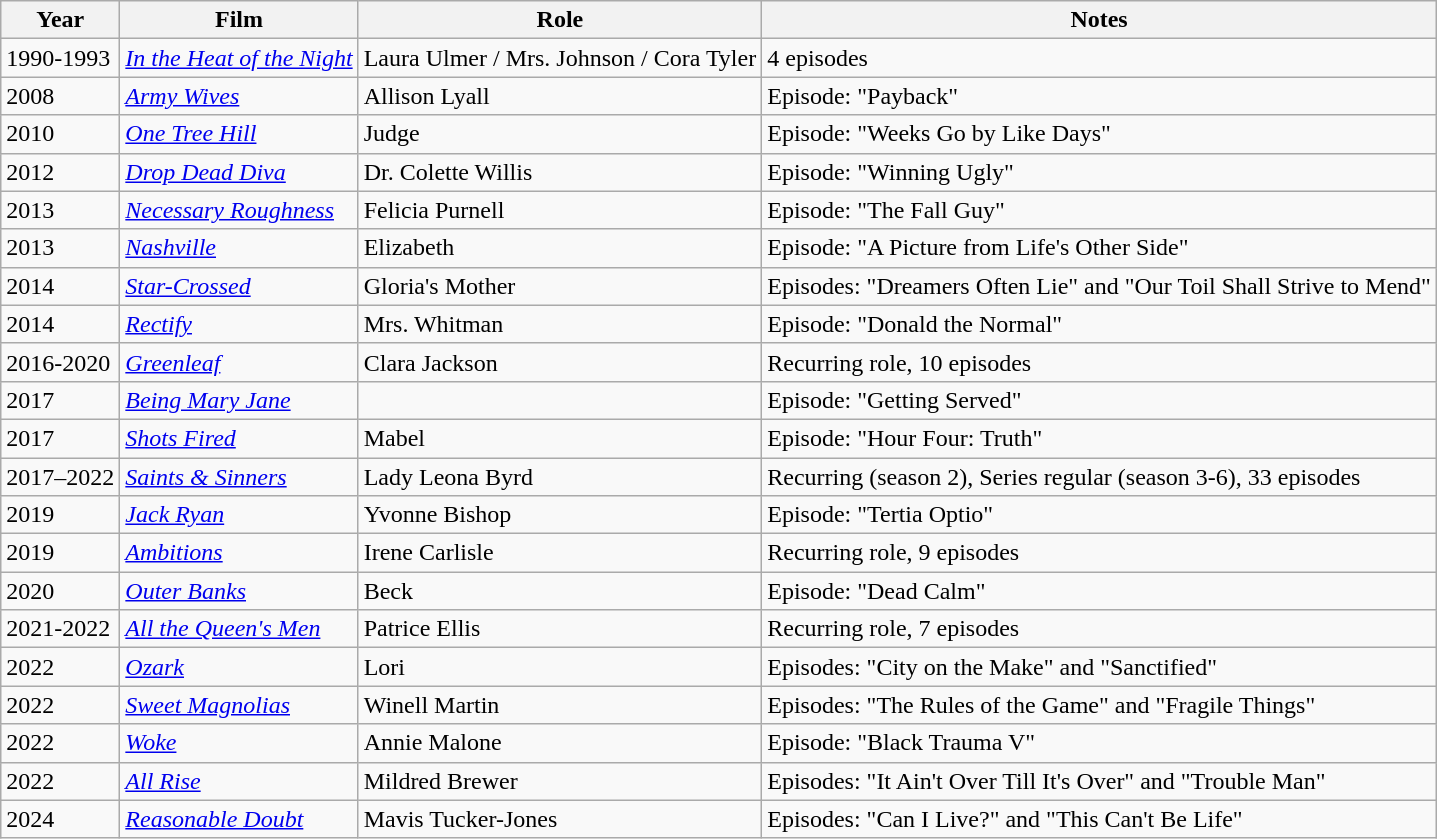<table class="wikitable sortable">
<tr>
<th>Year</th>
<th>Film</th>
<th>Role</th>
<th>Notes</th>
</tr>
<tr>
<td>1990-1993</td>
<td><em><a href='#'>In the Heat of the Night</a> </em></td>
<td>Laura Ulmer / Mrs. Johnson / Cora Tyler</td>
<td>4 episodes</td>
</tr>
<tr>
<td>2008</td>
<td><em><a href='#'>Army Wives</a></em></td>
<td>Allison Lyall</td>
<td>Episode: "Payback"</td>
</tr>
<tr>
<td>2010</td>
<td><em><a href='#'>One Tree Hill</a></em></td>
<td>Judge</td>
<td>Episode: "Weeks Go by Like Days"</td>
</tr>
<tr>
<td>2012</td>
<td><em><a href='#'>Drop Dead Diva</a></em></td>
<td>Dr. Colette Willis</td>
<td>Episode: "Winning Ugly"</td>
</tr>
<tr>
<td>2013</td>
<td><em><a href='#'>Necessary Roughness</a></em></td>
<td>Felicia Purnell</td>
<td>Episode: "The Fall Guy"</td>
</tr>
<tr>
<td>2013</td>
<td><em><a href='#'>Nashville</a></em></td>
<td>Elizabeth</td>
<td>Episode: "A Picture from Life's Other Side"</td>
</tr>
<tr>
<td>2014</td>
<td><em><a href='#'>Star-Crossed</a></em></td>
<td>Gloria's Mother</td>
<td>Episodes: "Dreamers Often Lie" and "Our Toil Shall Strive to Mend"</td>
</tr>
<tr>
<td>2014</td>
<td><em><a href='#'>Rectify</a></em></td>
<td>Mrs. Whitman</td>
<td>Episode: "Donald the Normal"</td>
</tr>
<tr>
<td>2016-2020</td>
<td><em><a href='#'>Greenleaf</a></em></td>
<td>Clara Jackson</td>
<td>Recurring role, 10 episodes</td>
</tr>
<tr>
<td>2017</td>
<td><em><a href='#'>Being Mary Jane</a></em></td>
<td></td>
<td>Episode: "Getting Served"</td>
</tr>
<tr>
<td>2017</td>
<td><em><a href='#'>Shots Fired</a></em></td>
<td>Mabel</td>
<td>Episode: "Hour Four: Truth"</td>
</tr>
<tr>
<td>2017–2022</td>
<td><em><a href='#'>Saints & Sinners</a></em></td>
<td>Lady Leona Byrd</td>
<td>Recurring (season 2), Series regular (season 3-6), 33 episodes</td>
</tr>
<tr>
<td>2019</td>
<td><em><a href='#'>Jack Ryan</a></em></td>
<td>Yvonne Bishop</td>
<td>Episode: "Tertia Optio"</td>
</tr>
<tr>
<td>2019</td>
<td><em><a href='#'>Ambitions</a></em></td>
<td>Irene Carlisle</td>
<td>Recurring role, 9 episodes</td>
</tr>
<tr>
<td>2020</td>
<td><em><a href='#'>Outer Banks</a></em></td>
<td>Beck</td>
<td>Episode: "Dead Calm"</td>
</tr>
<tr>
<td>2021-2022</td>
<td><em><a href='#'>All the Queen's Men</a></em></td>
<td>Patrice Ellis</td>
<td>Recurring role, 7 episodes</td>
</tr>
<tr>
<td>2022</td>
<td><em><a href='#'>Ozark</a></em></td>
<td>Lori</td>
<td>Episodes: "City on the Make" and "Sanctified"</td>
</tr>
<tr>
<td>2022</td>
<td><em><a href='#'>Sweet Magnolias</a></em></td>
<td>Winell Martin</td>
<td>Episodes: "The Rules of the Game" and "Fragile Things"</td>
</tr>
<tr>
<td>2022</td>
<td><em><a href='#'>Woke</a></em></td>
<td>Annie Malone</td>
<td>Episode: "Black Trauma V"</td>
</tr>
<tr>
<td>2022</td>
<td><em><a href='#'>All Rise</a></em></td>
<td>Mildred Brewer</td>
<td>Episodes: "It Ain't Over Till It's Over" and "Trouble Man"</td>
</tr>
<tr>
<td>2024</td>
<td><em><a href='#'>Reasonable Doubt</a></em></td>
<td>Mavis Tucker-Jones</td>
<td>Episodes: "Can I Live?" and "This Can't Be Life"</td>
</tr>
</table>
